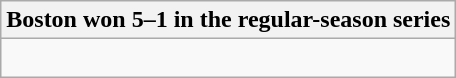<table class="wikitable collapsible collapsed">
<tr>
<th>Boston won 5–1 in the regular-season series</th>
</tr>
<tr>
<td><br>




</td>
</tr>
</table>
